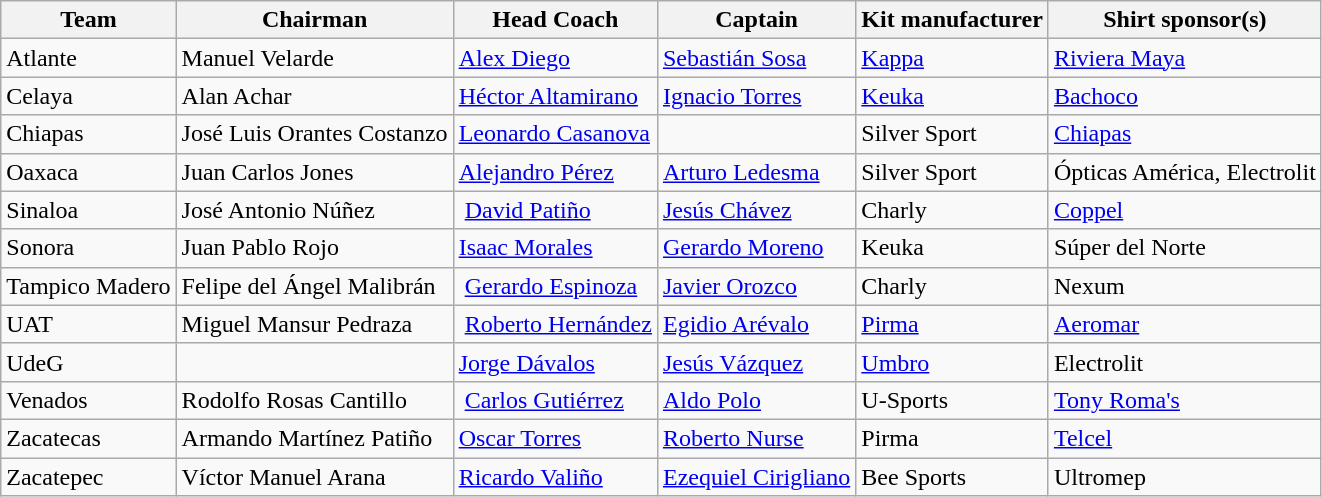<table class="wikitable sortable" style="text-align: left;">
<tr>
<th>Team</th>
<th>Chairman</th>
<th>Head Coach</th>
<th>Captain</th>
<th>Kit manufacturer</th>
<th>Shirt sponsor(s)</th>
</tr>
<tr>
<td>Atlante</td>
<td>Manuel Velarde</td>
<td> <a href='#'>Alex Diego</a></td>
<td> <a href='#'>Sebastián Sosa</a></td>
<td><a href='#'>Kappa</a></td>
<td><a href='#'>Riviera Maya</a></td>
</tr>
<tr>
<td>Celaya</td>
<td>Alan Achar</td>
<td> <a href='#'>Héctor Altamirano</a></td>
<td> <a href='#'>Ignacio Torres</a></td>
<td><a href='#'>Keuka</a></td>
<td><a href='#'>Bachoco</a></td>
</tr>
<tr>
<td>Chiapas</td>
<td>José Luis Orantes Costanzo</td>
<td> <a href='#'>Leonardo Casanova</a></td>
<td></td>
<td>Silver Sport</td>
<td><a href='#'>Chiapas</a></td>
</tr>
<tr>
<td>Oaxaca</td>
<td>Juan Carlos Jones</td>
<td> <a href='#'>Alejandro Pérez</a></td>
<td> <a href='#'>Arturo Ledesma</a></td>
<td>Silver Sport</td>
<td>Ópticas América, Electrolit</td>
</tr>
<tr>
<td>Sinaloa</td>
<td>José Antonio Núñez</td>
<td> <a href='#'>David Patiño</a></td>
<td> <a href='#'>Jesús Chávez</a></td>
<td>Charly</td>
<td><a href='#'>Coppel</a></td>
</tr>
<tr>
<td>Sonora</td>
<td>Juan Pablo Rojo</td>
<td> <a href='#'>Isaac Morales</a></td>
<td> <a href='#'>Gerardo Moreno</a></td>
<td>Keuka</td>
<td>Súper del Norte</td>
</tr>
<tr>
<td>Tampico Madero</td>
<td>Felipe del Ángel Malibrán</td>
<td> <a href='#'>Gerardo Espinoza</a></td>
<td> <a href='#'>Javier Orozco</a></td>
<td>Charly</td>
<td>Nexum</td>
</tr>
<tr>
<td>UAT</td>
<td>Miguel Mansur Pedraza</td>
<td> <a href='#'>Roberto Hernández</a></td>
<td> <a href='#'>Egidio Arévalo</a></td>
<td><a href='#'>Pirma</a></td>
<td><a href='#'>Aeromar</a></td>
</tr>
<tr>
<td>UdeG</td>
<td></td>
<td> <a href='#'>Jorge Dávalos</a></td>
<td> <a href='#'>Jesús Vázquez</a></td>
<td><a href='#'>Umbro</a></td>
<td>Electrolit</td>
</tr>
<tr>
<td>Venados</td>
<td>Rodolfo Rosas Cantillo</td>
<td> <a href='#'>Carlos Gutiérrez</a></td>
<td> <a href='#'>Aldo Polo</a></td>
<td>U-Sports</td>
<td><a href='#'>Tony Roma's</a></td>
</tr>
<tr>
<td>Zacatecas</td>
<td>Armando Martínez Patiño</td>
<td> <a href='#'>Oscar Torres</a></td>
<td> <a href='#'>Roberto Nurse</a></td>
<td>Pirma</td>
<td><a href='#'>Telcel</a></td>
</tr>
<tr>
<td>Zacatepec</td>
<td>Víctor Manuel Arana</td>
<td> <a href='#'>Ricardo Valiño</a></td>
<td> <a href='#'>Ezequiel Cirigliano</a></td>
<td>Bee Sports</td>
<td>Ultromep</td>
</tr>
</table>
